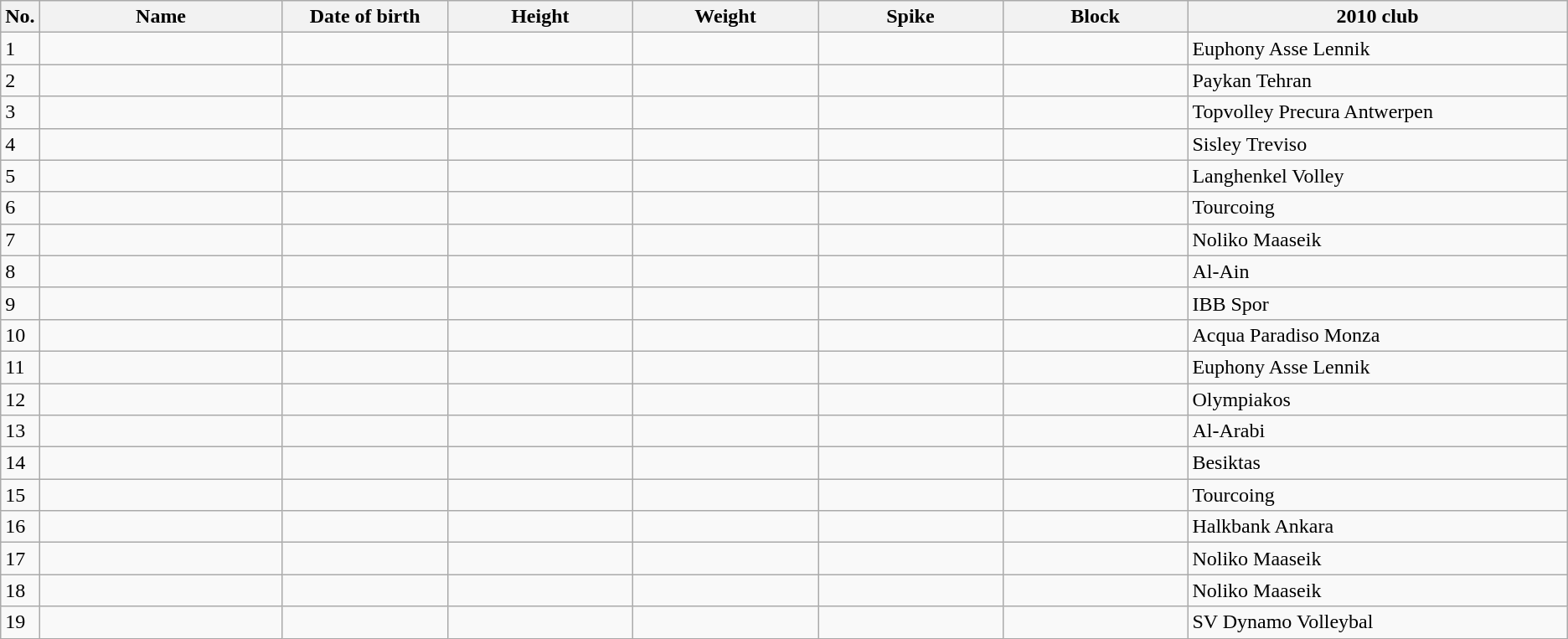<table class="wikitable sortable style=font-size:100%; text-align:center;">
<tr>
<th>No.</th>
<th style=width:12em>Name</th>
<th style=width:8em>Date of birth</th>
<th style=width:9em>Height</th>
<th style=width:9em>Weight</th>
<th style=width:9em>Spike</th>
<th style=width:9em>Block</th>
<th style=width:19em>2010 club</th>
</tr>
<tr>
<td>1</td>
<td align=left></td>
<td align=right></td>
<td></td>
<td></td>
<td></td>
<td></td>
<td align=left>Euphony Asse Lennik</td>
</tr>
<tr>
<td>2</td>
<td align=left></td>
<td align=right></td>
<td></td>
<td></td>
<td></td>
<td></td>
<td align=left>Paykan Tehran</td>
</tr>
<tr>
<td>3</td>
<td align=left></td>
<td align=right></td>
<td></td>
<td></td>
<td></td>
<td></td>
<td align=left>Topvolley Precura Antwerpen</td>
</tr>
<tr>
<td>4</td>
<td align=left></td>
<td align=right></td>
<td></td>
<td></td>
<td></td>
<td></td>
<td align=left>Sisley Treviso</td>
</tr>
<tr>
<td>5</td>
<td align=left></td>
<td align=right></td>
<td></td>
<td></td>
<td></td>
<td></td>
<td align=left>Langhenkel Volley</td>
</tr>
<tr>
<td>6</td>
<td align=left></td>
<td align=right></td>
<td></td>
<td></td>
<td></td>
<td></td>
<td align=left>Tourcoing</td>
</tr>
<tr>
<td>7</td>
<td align=left></td>
<td align=right></td>
<td></td>
<td></td>
<td></td>
<td></td>
<td align=left>Noliko Maaseik</td>
</tr>
<tr>
<td>8</td>
<td align=left></td>
<td align=right></td>
<td></td>
<td></td>
<td></td>
<td></td>
<td align=left>Al-Ain</td>
</tr>
<tr>
<td>9</td>
<td align=left></td>
<td align=right></td>
<td></td>
<td></td>
<td></td>
<td></td>
<td align=left>IBB Spor</td>
</tr>
<tr>
<td>10</td>
<td align=left></td>
<td align=right></td>
<td></td>
<td></td>
<td></td>
<td></td>
<td align=left>Acqua Paradiso Monza</td>
</tr>
<tr>
<td>11</td>
<td align=left></td>
<td align=right></td>
<td></td>
<td></td>
<td></td>
<td></td>
<td align=left>Euphony Asse Lennik</td>
</tr>
<tr>
<td>12</td>
<td align=left></td>
<td align=right></td>
<td></td>
<td></td>
<td></td>
<td></td>
<td align=left>Olympiakos</td>
</tr>
<tr>
<td>13</td>
<td align=left></td>
<td align=right></td>
<td></td>
<td></td>
<td></td>
<td></td>
<td align=left>Al-Arabi</td>
</tr>
<tr>
<td>14</td>
<td align=left></td>
<td align=right></td>
<td></td>
<td></td>
<td></td>
<td></td>
<td align=left>Besiktas</td>
</tr>
<tr>
<td>15</td>
<td align=left></td>
<td align=right></td>
<td></td>
<td></td>
<td></td>
<td></td>
<td align=left>Tourcoing</td>
</tr>
<tr>
<td>16</td>
<td align=left></td>
<td align=right></td>
<td></td>
<td></td>
<td></td>
<td></td>
<td align=left>Halkbank Ankara</td>
</tr>
<tr>
<td>17</td>
<td align=left></td>
<td align=right></td>
<td></td>
<td></td>
<td></td>
<td></td>
<td align=left>Noliko Maaseik</td>
</tr>
<tr>
<td>18</td>
<td align=left></td>
<td align=right></td>
<td></td>
<td></td>
<td></td>
<td></td>
<td align=left>Noliko Maaseik</td>
</tr>
<tr>
<td>19</td>
<td align=left></td>
<td align=right></td>
<td></td>
<td></td>
<td></td>
<td></td>
<td align=left>SV Dynamo Volleybal</td>
</tr>
</table>
